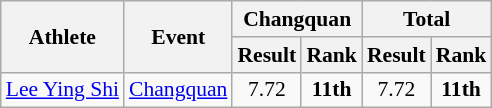<table class=wikitable style="font-size:90%">
<tr>
<th rowspan="2">Athlete</th>
<th rowspan="2">Event</th>
<th colspan="2">Changquan</th>
<th colspan="2">Total</th>
</tr>
<tr>
<th>Result</th>
<th>Rank</th>
<th>Result</th>
<th>Rank</th>
</tr>
<tr>
<td><a href='#'>Lee Ying Shi</a></td>
<td><a href='#'>Changquan</a></td>
<td align=center>7.72</td>
<td align=center><strong>11th</strong></td>
<td align=center>7.72</td>
<td align=center><strong>11th</strong></td>
</tr>
</table>
